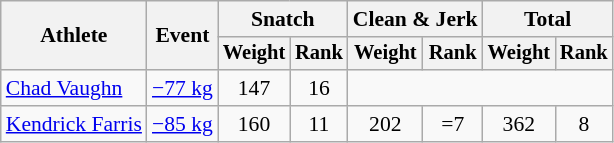<table class=wikitable style=font-size:90%;text-align:center>
<tr>
<th rowspan=2>Athlete</th>
<th rowspan=2>Event</th>
<th colspan=2>Snatch</th>
<th colspan=2>Clean & Jerk</th>
<th colspan=2>Total</th>
</tr>
<tr style=font-size:95%>
<th>Weight</th>
<th>Rank</th>
<th>Weight</th>
<th>Rank</th>
<th>Weight</th>
<th>Rank</th>
</tr>
<tr>
<td align=left><a href='#'>Chad Vaughn</a></td>
<td align=left><a href='#'>−77 kg</a></td>
<td>147</td>
<td>16</td>
<td colspan=4></td>
</tr>
<tr>
<td align=left><a href='#'>Kendrick Farris</a></td>
<td align=left><a href='#'>−85 kg</a></td>
<td>160</td>
<td>11</td>
<td>202</td>
<td>=7</td>
<td>362</td>
<td>8</td>
</tr>
</table>
